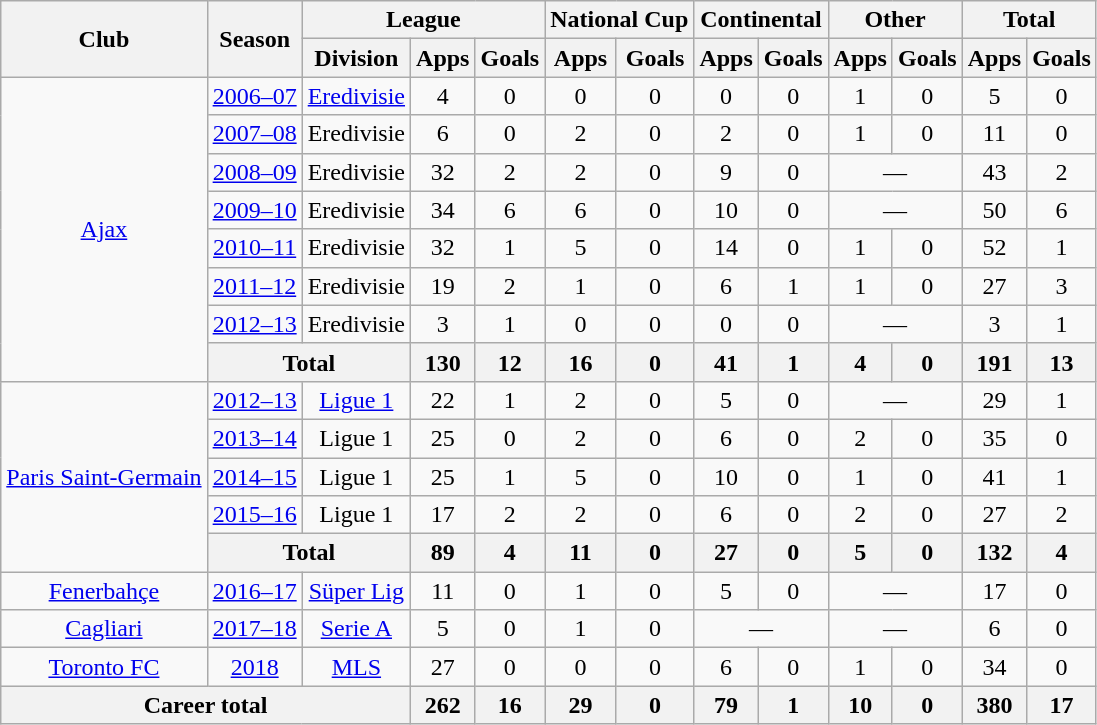<table class="wikitable" style="text-align:center">
<tr>
<th rowspan="2">Club</th>
<th rowspan="2">Season</th>
<th colspan="3">League</th>
<th colspan="2">National Cup</th>
<th colspan="2">Continental</th>
<th colspan="2">Other</th>
<th colspan="2">Total</th>
</tr>
<tr>
<th>Division</th>
<th>Apps</th>
<th>Goals</th>
<th>Apps</th>
<th>Goals</th>
<th>Apps</th>
<th>Goals</th>
<th>Apps</th>
<th>Goals</th>
<th>Apps</th>
<th>Goals</th>
</tr>
<tr>
<td rowspan="8"><a href='#'>Ajax</a></td>
<td><a href='#'>2006–07</a></td>
<td><a href='#'>Eredivisie</a></td>
<td>4</td>
<td>0</td>
<td>0</td>
<td>0</td>
<td>0</td>
<td>0</td>
<td>1</td>
<td>0</td>
<td>5</td>
<td>0</td>
</tr>
<tr>
<td><a href='#'>2007–08</a></td>
<td>Eredivisie</td>
<td>6</td>
<td>0</td>
<td>2</td>
<td>0</td>
<td>2</td>
<td>0</td>
<td>1</td>
<td>0</td>
<td>11</td>
<td>0</td>
</tr>
<tr>
<td><a href='#'>2008–09</a></td>
<td>Eredivisie</td>
<td>32</td>
<td>2</td>
<td>2</td>
<td>0</td>
<td>9</td>
<td>0</td>
<td colspan="2">—</td>
<td>43</td>
<td>2</td>
</tr>
<tr>
<td><a href='#'>2009–10</a></td>
<td>Eredivisie</td>
<td>34</td>
<td>6</td>
<td>6</td>
<td>0</td>
<td>10</td>
<td>0</td>
<td colspan="2">—</td>
<td>50</td>
<td>6</td>
</tr>
<tr>
<td><a href='#'>2010–11</a></td>
<td>Eredivisie</td>
<td>32</td>
<td>1</td>
<td>5</td>
<td>0</td>
<td>14</td>
<td>0</td>
<td>1</td>
<td>0</td>
<td>52</td>
<td>1</td>
</tr>
<tr>
<td><a href='#'>2011–12</a></td>
<td>Eredivisie</td>
<td>19</td>
<td>2</td>
<td>1</td>
<td>0</td>
<td>6</td>
<td>1</td>
<td>1</td>
<td>0</td>
<td>27</td>
<td>3</td>
</tr>
<tr>
<td><a href='#'>2012–13</a></td>
<td>Eredivisie</td>
<td>3</td>
<td>1</td>
<td>0</td>
<td>0</td>
<td>0</td>
<td>0</td>
<td colspan="2">—</td>
<td>3</td>
<td>1</td>
</tr>
<tr>
<th colspan="2">Total</th>
<th>130</th>
<th>12</th>
<th>16</th>
<th>0</th>
<th>41</th>
<th>1</th>
<th>4</th>
<th>0</th>
<th>191</th>
<th>13</th>
</tr>
<tr>
<td rowspan="5"><a href='#'>Paris Saint-Germain</a></td>
<td><a href='#'>2012–13</a></td>
<td><a href='#'>Ligue 1</a></td>
<td>22</td>
<td>1</td>
<td>2</td>
<td>0</td>
<td>5</td>
<td>0</td>
<td colspan="2">—</td>
<td>29</td>
<td>1</td>
</tr>
<tr>
<td><a href='#'>2013–14</a></td>
<td>Ligue 1</td>
<td>25</td>
<td>0</td>
<td>2</td>
<td>0</td>
<td>6</td>
<td>0</td>
<td>2</td>
<td>0</td>
<td>35</td>
<td>0</td>
</tr>
<tr>
<td><a href='#'>2014–15</a></td>
<td>Ligue 1</td>
<td>25</td>
<td>1</td>
<td>5</td>
<td>0</td>
<td>10</td>
<td>0</td>
<td>1</td>
<td>0</td>
<td>41</td>
<td>1</td>
</tr>
<tr>
<td><a href='#'>2015–16</a></td>
<td>Ligue 1</td>
<td>17</td>
<td>2</td>
<td>2</td>
<td>0</td>
<td>6</td>
<td>0</td>
<td>2</td>
<td>0</td>
<td>27</td>
<td>2</td>
</tr>
<tr>
<th colspan="2">Total</th>
<th>89</th>
<th>4</th>
<th>11</th>
<th>0</th>
<th>27</th>
<th>0</th>
<th>5</th>
<th>0</th>
<th>132</th>
<th>4</th>
</tr>
<tr>
<td><a href='#'>Fenerbahçe</a></td>
<td><a href='#'>2016–17</a></td>
<td><a href='#'>Süper Lig</a></td>
<td>11</td>
<td>0</td>
<td>1</td>
<td>0</td>
<td>5</td>
<td>0</td>
<td colspan="2">—</td>
<td>17</td>
<td>0</td>
</tr>
<tr>
<td><a href='#'>Cagliari</a></td>
<td><a href='#'>2017–18</a></td>
<td><a href='#'>Serie A</a></td>
<td>5</td>
<td>0</td>
<td>1</td>
<td>0</td>
<td colspan="2">—</td>
<td colspan="2">—</td>
<td>6</td>
<td>0</td>
</tr>
<tr>
<td><a href='#'>Toronto FC</a></td>
<td><a href='#'>2018</a></td>
<td><a href='#'>MLS</a></td>
<td>27</td>
<td>0</td>
<td>0</td>
<td>0</td>
<td>6</td>
<td>0</td>
<td>1</td>
<td>0</td>
<td>34</td>
<td>0</td>
</tr>
<tr>
<th colspan="3">Career total</th>
<th>262</th>
<th>16</th>
<th>29</th>
<th>0</th>
<th>79</th>
<th>1</th>
<th>10</th>
<th>0</th>
<th>380</th>
<th>17</th>
</tr>
</table>
